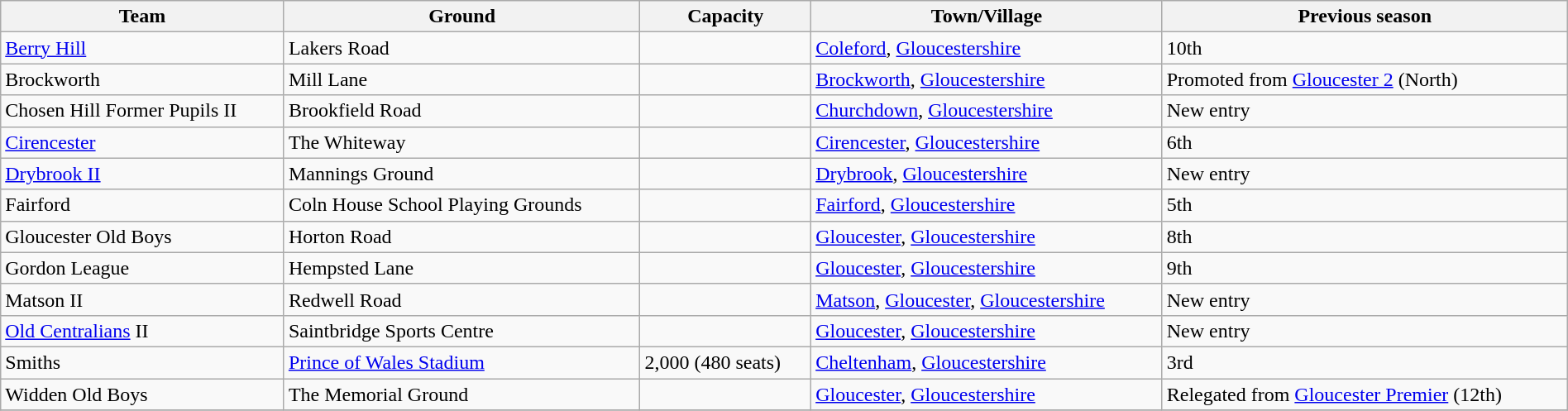<table class="wikitable sortable" width=100%>
<tr>
<th>Team</th>
<th>Ground</th>
<th>Capacity</th>
<th>Town/Village</th>
<th>Previous season</th>
</tr>
<tr>
<td><a href='#'>Berry Hill</a></td>
<td>Lakers Road</td>
<td></td>
<td><a href='#'>Coleford</a>, <a href='#'>Gloucestershire</a></td>
<td>10th</td>
</tr>
<tr>
<td>Brockworth</td>
<td>Mill Lane</td>
<td></td>
<td><a href='#'>Brockworth</a>, <a href='#'>Gloucestershire</a></td>
<td>Promoted from <a href='#'>Gloucester 2</a> (North)</td>
</tr>
<tr>
<td>Chosen Hill Former Pupils II</td>
<td>Brookfield Road</td>
<td></td>
<td><a href='#'>Churchdown</a>, <a href='#'>Gloucestershire</a></td>
<td>New entry</td>
</tr>
<tr>
<td><a href='#'>Cirencester</a></td>
<td>The Whiteway</td>
<td></td>
<td><a href='#'>Cirencester</a>, <a href='#'>Gloucestershire</a></td>
<td>6th</td>
</tr>
<tr>
<td><a href='#'>Drybrook II</a></td>
<td>Mannings Ground</td>
<td></td>
<td><a href='#'>Drybrook</a>, <a href='#'>Gloucestershire</a></td>
<td>New entry</td>
</tr>
<tr>
<td>Fairford</td>
<td>Coln House School Playing Grounds</td>
<td></td>
<td><a href='#'>Fairford</a>, <a href='#'>Gloucestershire</a></td>
<td>5th</td>
</tr>
<tr>
<td>Gloucester Old Boys</td>
<td>Horton Road</td>
<td></td>
<td><a href='#'>Gloucester</a>, <a href='#'>Gloucestershire</a></td>
<td>8th</td>
</tr>
<tr>
<td>Gordon League</td>
<td>Hempsted Lane</td>
<td></td>
<td><a href='#'>Gloucester</a>, <a href='#'>Gloucestershire</a></td>
<td>9th</td>
</tr>
<tr>
<td>Matson II</td>
<td>Redwell Road</td>
<td></td>
<td><a href='#'>Matson</a>, <a href='#'>Gloucester</a>, <a href='#'>Gloucestershire</a></td>
<td>New entry</td>
</tr>
<tr>
<td><a href='#'>Old Centralians</a> II</td>
<td>Saintbridge Sports Centre</td>
<td></td>
<td><a href='#'>Gloucester</a>, <a href='#'>Gloucestershire</a></td>
<td>New entry</td>
</tr>
<tr>
<td>Smiths</td>
<td><a href='#'>Prince of Wales Stadium</a></td>
<td>2,000 (480 seats)</td>
<td><a href='#'>Cheltenham</a>, <a href='#'>Gloucestershire</a></td>
<td>3rd</td>
</tr>
<tr>
<td>Widden Old Boys</td>
<td>The Memorial Ground</td>
<td></td>
<td><a href='#'>Gloucester</a>, <a href='#'>Gloucestershire</a></td>
<td>Relegated from <a href='#'>Gloucester Premier</a> (12th)</td>
</tr>
<tr>
</tr>
</table>
